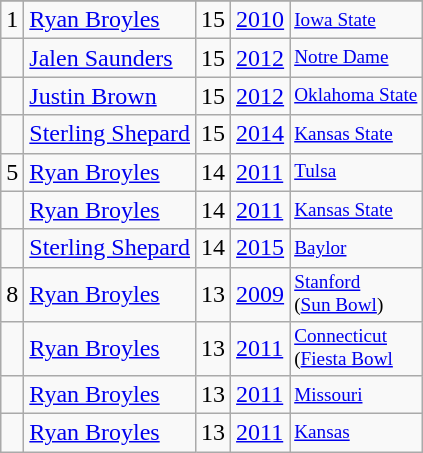<table class="wikitable">
<tr>
</tr>
<tr>
<td>1</td>
<td><a href='#'>Ryan Broyles</a></td>
<td>15</td>
<td><a href='#'>2010</a></td>
<td style="font-size:80%;"><a href='#'>Iowa State</a></td>
</tr>
<tr>
<td></td>
<td><a href='#'>Jalen Saunders</a></td>
<td>15</td>
<td><a href='#'>2012</a></td>
<td style="font-size:80%;"><a href='#'>Notre Dame</a></td>
</tr>
<tr>
<td></td>
<td><a href='#'>Justin Brown</a></td>
<td>15</td>
<td><a href='#'>2012</a></td>
<td style="font-size:80%;"><a href='#'>Oklahoma State</a></td>
</tr>
<tr>
<td></td>
<td><a href='#'>Sterling Shepard</a></td>
<td>15</td>
<td><a href='#'>2014</a></td>
<td style="font-size:80%;"><a href='#'>Kansas State</a></td>
</tr>
<tr>
<td>5</td>
<td><a href='#'>Ryan Broyles</a></td>
<td>14</td>
<td><a href='#'>2011</a></td>
<td style="font-size:80%;"><a href='#'>Tulsa</a></td>
</tr>
<tr>
<td></td>
<td><a href='#'>Ryan Broyles</a></td>
<td>14</td>
<td><a href='#'>2011</a></td>
<td style="font-size:80%;"><a href='#'>Kansas State</a></td>
</tr>
<tr>
<td></td>
<td><a href='#'>Sterling Shepard</a></td>
<td>14</td>
<td><a href='#'>2015</a></td>
<td style="font-size:80%;"><a href='#'>Baylor</a></td>
</tr>
<tr>
<td>8</td>
<td><a href='#'>Ryan Broyles</a></td>
<td>13</td>
<td><a href='#'>2009</a></td>
<td style="font-size:80%;"><a href='#'>Stanford</a><br>(<a href='#'>Sun Bowl</a>)</td>
</tr>
<tr>
<td></td>
<td><a href='#'>Ryan Broyles</a></td>
<td>13</td>
<td><a href='#'>2011</a></td>
<td style="font-size:80%;"><a href='#'>Connecticut</a><br>(<a href='#'>Fiesta Bowl</a></td>
</tr>
<tr>
<td></td>
<td><a href='#'>Ryan Broyles</a></td>
<td>13</td>
<td><a href='#'>2011</a></td>
<td style="font-size:80%;"><a href='#'>Missouri</a></td>
</tr>
<tr>
<td></td>
<td><a href='#'>Ryan Broyles</a></td>
<td>13</td>
<td><a href='#'>2011</a></td>
<td style="font-size:80%;"><a href='#'>Kansas</a></td>
</tr>
</table>
